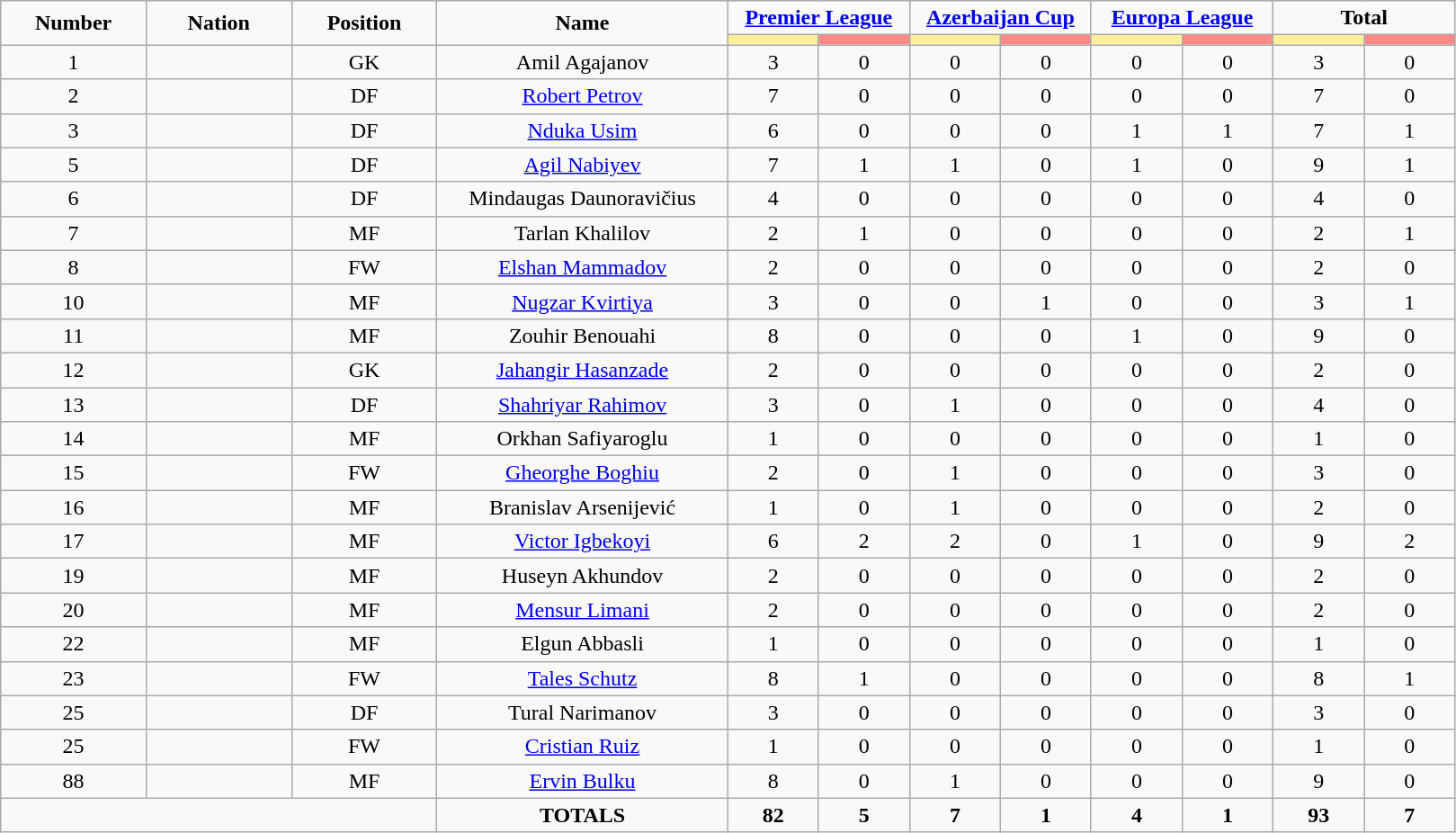<table class="wikitable" style="font-size: 100%; text-align: center;">
<tr>
<td rowspan="2" width="10%" align="center"><strong>Number</strong></td>
<td rowspan="2" width="10%" align="center"><strong>Nation</strong></td>
<td rowspan="2" width="10%" align="center"><strong>Position</strong></td>
<td rowspan="2" width="20%" align="center"><strong>Name</strong></td>
<td colspan="2" align="center"><strong><a href='#'>Premier League</a></strong></td>
<td colspan="2" align="center"><strong><a href='#'>Azerbaijan Cup</a></strong></td>
<td colspan="2" align="center"><strong><a href='#'>Europa League</a></strong></td>
<td colspan="2" align="center"><strong>Total</strong></td>
</tr>
<tr>
<th width=60 style="background: #FFEE99"></th>
<th width=60 style="background: #FF8888"></th>
<th width=60 style="background: #FFEE99"></th>
<th width=60 style="background: #FF8888"></th>
<th width=60 style="background: #FFEE99"></th>
<th width=60 style="background: #FF8888"></th>
<th width=60 style="background: #FFEE99"></th>
<th width=60 style="background: #FF8888"></th>
</tr>
<tr>
<td>1</td>
<td></td>
<td>GK</td>
<td>Amil Agajanov</td>
<td>3</td>
<td>0</td>
<td>0</td>
<td>0</td>
<td>0</td>
<td>0</td>
<td>3</td>
<td>0</td>
</tr>
<tr>
<td>2</td>
<td></td>
<td>DF</td>
<td><a href='#'>Robert Petrov</a></td>
<td>7</td>
<td>0</td>
<td>0</td>
<td>0</td>
<td>0</td>
<td>0</td>
<td>7</td>
<td>0</td>
</tr>
<tr>
<td>3</td>
<td></td>
<td>DF</td>
<td><a href='#'>Nduka Usim</a></td>
<td>6</td>
<td>0</td>
<td>0</td>
<td>0</td>
<td>1</td>
<td>1</td>
<td>7</td>
<td>1</td>
</tr>
<tr>
<td>5</td>
<td></td>
<td>DF</td>
<td><a href='#'>Agil Nabiyev</a></td>
<td>7</td>
<td>1</td>
<td>1</td>
<td>0</td>
<td>1</td>
<td>0</td>
<td>9</td>
<td>1</td>
</tr>
<tr>
<td>6</td>
<td></td>
<td>DF</td>
<td>Mindaugas Daunoravičius</td>
<td>4</td>
<td>0</td>
<td>0</td>
<td>0</td>
<td>0</td>
<td>0</td>
<td>4</td>
<td>0</td>
</tr>
<tr>
<td>7</td>
<td></td>
<td>MF</td>
<td>Tarlan Khalilov</td>
<td>2</td>
<td>1</td>
<td>0</td>
<td>0</td>
<td>0</td>
<td>0</td>
<td>2</td>
<td>1</td>
</tr>
<tr>
<td>8</td>
<td></td>
<td>FW</td>
<td><a href='#'>Elshan Mammadov</a></td>
<td>2</td>
<td>0</td>
<td>0</td>
<td>0</td>
<td>0</td>
<td>0</td>
<td>2</td>
<td>0</td>
</tr>
<tr>
<td>10</td>
<td></td>
<td>MF</td>
<td><a href='#'>Nugzar Kvirtiya</a></td>
<td>3</td>
<td>0</td>
<td>0</td>
<td>1</td>
<td>0</td>
<td>0</td>
<td>3</td>
<td>1</td>
</tr>
<tr>
<td>11</td>
<td></td>
<td>MF</td>
<td>Zouhir Benouahi</td>
<td>8</td>
<td>0</td>
<td>0</td>
<td>0</td>
<td>1</td>
<td>0</td>
<td>9</td>
<td>0</td>
</tr>
<tr>
<td>12</td>
<td></td>
<td>GK</td>
<td><a href='#'>Jahangir Hasanzade</a></td>
<td>2</td>
<td>0</td>
<td>0</td>
<td>0</td>
<td>0</td>
<td>0</td>
<td>2</td>
<td>0</td>
</tr>
<tr>
<td>13</td>
<td></td>
<td>DF</td>
<td><a href='#'>Shahriyar Rahimov</a></td>
<td>3</td>
<td>0</td>
<td>1</td>
<td>0</td>
<td>0</td>
<td>0</td>
<td>4</td>
<td>0</td>
</tr>
<tr>
<td>14</td>
<td></td>
<td>MF</td>
<td>Orkhan Safiyaroglu</td>
<td>1</td>
<td>0</td>
<td>0</td>
<td>0</td>
<td>0</td>
<td>0</td>
<td>1</td>
<td>0</td>
</tr>
<tr>
<td>15</td>
<td></td>
<td>FW</td>
<td><a href='#'>Gheorghe Boghiu</a></td>
<td>2</td>
<td>0</td>
<td>1</td>
<td>0</td>
<td>0</td>
<td>0</td>
<td>3</td>
<td>0</td>
</tr>
<tr>
<td>16</td>
<td></td>
<td>MF</td>
<td>Branislav Arsenijević</td>
<td>1</td>
<td>0</td>
<td>1</td>
<td>0</td>
<td>0</td>
<td>0</td>
<td>2</td>
<td>0</td>
</tr>
<tr>
<td>17</td>
<td></td>
<td>MF</td>
<td><a href='#'>Victor Igbekoyi</a></td>
<td>6</td>
<td>2</td>
<td>2</td>
<td>0</td>
<td>1</td>
<td>0</td>
<td>9</td>
<td>2</td>
</tr>
<tr>
<td>19</td>
<td></td>
<td>MF</td>
<td>Huseyn Akhundov</td>
<td>2</td>
<td>0</td>
<td>0</td>
<td>0</td>
<td>0</td>
<td>0</td>
<td>2</td>
<td>0</td>
</tr>
<tr>
<td>20</td>
<td></td>
<td>MF</td>
<td><a href='#'>Mensur Limani</a></td>
<td>2</td>
<td>0</td>
<td>0</td>
<td>0</td>
<td>0</td>
<td>0</td>
<td>2</td>
<td>0</td>
</tr>
<tr>
<td>22</td>
<td></td>
<td>MF</td>
<td>Elgun Abbasli</td>
<td>1</td>
<td>0</td>
<td>0</td>
<td>0</td>
<td>0</td>
<td>0</td>
<td>1</td>
<td>0</td>
</tr>
<tr>
<td>23</td>
<td></td>
<td>FW</td>
<td><a href='#'>Tales Schutz</a></td>
<td>8</td>
<td>1</td>
<td>0</td>
<td>0</td>
<td>0</td>
<td>0</td>
<td>8</td>
<td>1</td>
</tr>
<tr>
<td>25</td>
<td></td>
<td>DF</td>
<td>Tural Narimanov</td>
<td>3</td>
<td>0</td>
<td>0</td>
<td>0</td>
<td>0</td>
<td>0</td>
<td>3</td>
<td>0</td>
</tr>
<tr>
<td>25</td>
<td></td>
<td>FW</td>
<td><a href='#'>Cristian Ruiz</a></td>
<td>1</td>
<td>0</td>
<td>0</td>
<td>0</td>
<td>0</td>
<td>0</td>
<td>1</td>
<td>0</td>
</tr>
<tr>
<td>88</td>
<td></td>
<td>MF</td>
<td><a href='#'>Ervin Bulku</a></td>
<td>8</td>
<td>0</td>
<td>1</td>
<td>0</td>
<td>0</td>
<td>0</td>
<td>9</td>
<td>0</td>
</tr>
<tr>
<td colspan="3"></td>
<td><strong>TOTALS</strong></td>
<td><strong>82</strong></td>
<td><strong>5</strong></td>
<td><strong>7</strong></td>
<td><strong>1</strong></td>
<td><strong>4</strong></td>
<td><strong>1</strong></td>
<td><strong>93</strong></td>
<td><strong>7</strong></td>
</tr>
</table>
